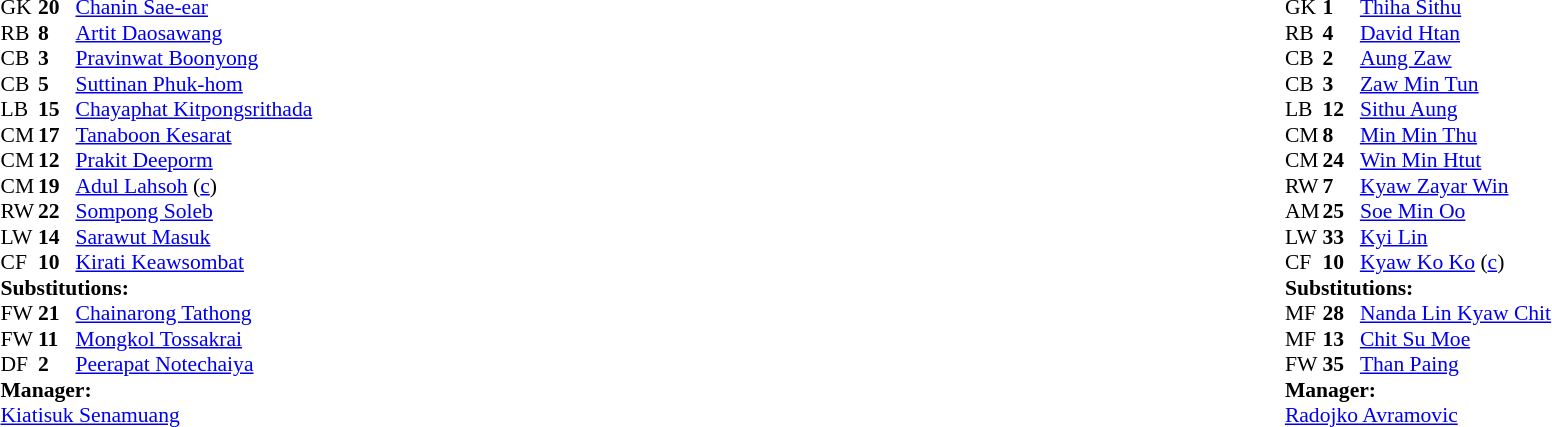<table width="100%">
<tr>
<td valign="top" width="40%"><br><table style="font-size:90%;" cellspacing="0" cellpadding="0">
<tr>
<th width="25"></th>
<th width="25"></th>
</tr>
<tr>
<td>GK</td>
<td><strong>20</strong></td>
<td><a href='#'>Chanin Sae-ear</a></td>
</tr>
<tr>
<td>RB</td>
<td><strong>8</strong></td>
<td><a href='#'>Artit Daosawang</a></td>
</tr>
<tr>
<td>CB</td>
<td><strong>3</strong></td>
<td><a href='#'>Pravinwat Boonyong</a></td>
</tr>
<tr>
<td>CB</td>
<td><strong>5</strong></td>
<td><a href='#'>Suttinan Phuk-hom</a></td>
</tr>
<tr>
<td>LB</td>
<td><strong>15</strong></td>
<td><a href='#'>Chayaphat Kitpongsrithada</a></td>
<td></td>
<td></td>
</tr>
<tr>
<td>CM</td>
<td><strong>17</strong></td>
<td><a href='#'>Tanaboon Kesarat</a></td>
</tr>
<tr>
<td>CM</td>
<td><strong>12</strong></td>
<td><a href='#'>Prakit Deeporm</a></td>
</tr>
<tr>
<td>CM</td>
<td><strong>19</strong></td>
<td><a href='#'>Adul Lahsoh</a> (<a href='#'>c</a>)</td>
<td></td>
<td></td>
</tr>
<tr>
<td>RW</td>
<td><strong>22</strong></td>
<td><a href='#'>Sompong Soleb</a></td>
<td></td>
<td></td>
</tr>
<tr>
<td>LW</td>
<td><strong>14</strong></td>
<td><a href='#'>Sarawut Masuk</a></td>
</tr>
<tr>
<td>CF</td>
<td><strong>10</strong></td>
<td><a href='#'>Kirati Keawsombat</a></td>
</tr>
<tr>
<td colspan=3><strong>Substitutions:</strong></td>
</tr>
<tr>
<td>FW</td>
<td><strong>21</strong></td>
<td><a href='#'>Chainarong Tathong</a></td>
<td></td>
<td></td>
</tr>
<tr>
<td>FW</td>
<td><strong>11</strong></td>
<td><a href='#'>Mongkol Tossakrai</a></td>
<td></td>
<td></td>
</tr>
<tr>
<td>DF</td>
<td><strong>2</strong></td>
<td><a href='#'>Peerapat Notechaiya</a></td>
<td></td>
<td></td>
</tr>
<tr>
<td colspan=3><strong>Manager:</strong></td>
</tr>
<tr>
<td colspan=4> <a href='#'>Kiatisuk Senamuang</a></td>
</tr>
</table>
</td>
<td valign="top"></td>
<td valign="top" width="50%"><br><table style="font-size:90%;" cellspacing="0" cellpadding="0" align="center">
<tr>
<th width=25></th>
<th width=25></th>
</tr>
<tr>
<td>GK</td>
<td><strong>1</strong></td>
<td><a href='#'>Thiha Sithu</a></td>
</tr>
<tr>
<td>RB</td>
<td><strong>4</strong></td>
<td><a href='#'>David Htan</a></td>
</tr>
<tr>
<td>CB</td>
<td><strong>2</strong></td>
<td><a href='#'>Aung Zaw</a></td>
</tr>
<tr>
<td>CB</td>
<td><strong>3</strong></td>
<td><a href='#'>Zaw Min Tun</a></td>
</tr>
<tr>
<td>LB</td>
<td><strong>12</strong></td>
<td><a href='#'>Sithu Aung</a></td>
</tr>
<tr>
<td>CM</td>
<td><strong>8</strong></td>
<td><a href='#'>Min Min Thu</a></td>
<td></td>
<td></td>
</tr>
<tr>
<td>CM</td>
<td><strong>24</strong></td>
<td><a href='#'>Win Min Htut</a></td>
</tr>
<tr>
<td>RW</td>
<td><strong>7</strong></td>
<td><a href='#'>Kyaw Zayar Win</a></td>
<td></td>
<td></td>
</tr>
<tr>
<td>AM</td>
<td><strong>25</strong></td>
<td><a href='#'>Soe Min Oo</a></td>
<td></td>
<td></td>
</tr>
<tr>
<td>LW</td>
<td><strong>33</strong></td>
<td><a href='#'>Kyi Lin</a></td>
</tr>
<tr>
<td>CF</td>
<td><strong>10</strong></td>
<td><a href='#'>Kyaw Ko Ko</a>  (<a href='#'>c</a>)</td>
</tr>
<tr>
<td colspan=3><strong>Substitutions:</strong></td>
</tr>
<tr>
<td>MF</td>
<td><strong>28</strong></td>
<td><a href='#'>Nanda Lin Kyaw Chit</a></td>
<td></td>
<td></td>
</tr>
<tr>
<td>MF</td>
<td><strong>13</strong></td>
<td><a href='#'>Chit Su Moe</a></td>
<td></td>
<td></td>
</tr>
<tr>
<td>FW</td>
<td><strong>35</strong></td>
<td><a href='#'>Than Paing</a></td>
<td></td>
<td></td>
</tr>
<tr>
<td colspan=3><strong>Manager:</strong></td>
</tr>
<tr>
<td colspan=4> <a href='#'>Radojko Avramovic</a></td>
</tr>
</table>
</td>
</tr>
</table>
